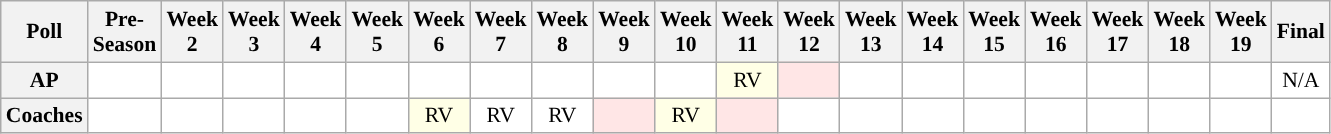<table class="wikitable" style="white-space:nowrap;font-size:90%">
<tr>
<th>Poll</th>
<th>Pre-<br>Season</th>
<th>Week<br>2</th>
<th>Week<br>3</th>
<th>Week<br>4</th>
<th>Week<br>5</th>
<th>Week<br>6</th>
<th>Week<br>7</th>
<th>Week<br>8</th>
<th>Week<br>9</th>
<th>Week<br>10</th>
<th>Week<br>11</th>
<th>Week<br>12</th>
<th>Week<br>13</th>
<th>Week<br>14</th>
<th>Week<br>15</th>
<th>Week<br>16</th>
<th>Week<br>17</th>
<th>Week<br>18</th>
<th>Week<br>19</th>
<th>Final</th>
</tr>
<tr style="text-align:center;">
<th>AP</th>
<td style="background:#FFF;"></td>
<td style="background:#FFF;"></td>
<td style="background:#FFF;"></td>
<td style="background:#FFF;"></td>
<td style="background:#FFF;"></td>
<td style="background:#FFF;"></td>
<td style="background:#FFF;"></td>
<td style="background:#FFF;"></td>
<td style="background:#FFF;"></td>
<td style="background:#FFF;"></td>
<td style="background:#FFFFE6;">RV</td>
<td style="background:#FFE6E6;"></td>
<td style="background:#FFF;"></td>
<td style="background:#FFF;"></td>
<td style="background:#FFF;"></td>
<td style="background:#FFF;"></td>
<td style="background:#FFF;"></td>
<td style="background:#FFF;"></td>
<td style="background:#FFF;"></td>
<td style="background:#FFF;">N/A</td>
</tr>
<tr style="text-align:center;">
<th>Coaches</th>
<td style="background:#FFF;"></td>
<td style="background:#FFF;"></td>
<td style="background:#FFF;"></td>
<td style="background:#FFF;"></td>
<td style="background:#FFF;"></td>
<td style="background:#FFFFE6;">RV</td>
<td style="background:#FFF;">RV</td>
<td style="background:#FFF;">RV</td>
<td style="background:#FFE6E6;"></td>
<td style="background:#FFFFE6;">RV</td>
<td style="background:#FFE6E6;"></td>
<td style="background:#FFF;"></td>
<td style="background:#FFF;"></td>
<td style="background:#FFF;"></td>
<td style="background:#FFF;"></td>
<td style="background:#FFF;"></td>
<td style="background:#FFF;"></td>
<td style="background:#FFF;"></td>
<td style="background:#FFF;"></td>
<td style="background:#FFF;"></td>
</tr>
</table>
